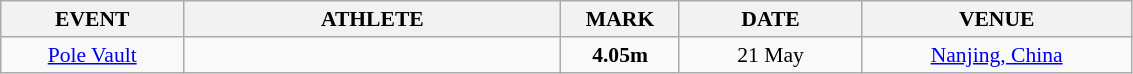<table class="wikitable" style="border-collapse: collapse; font-size: 90%;">
<tr>
<th align="center" style="width: 8em">EVENT</th>
<th align="center" style="width: 17em">ATHLETE</th>
<th align="center" style="width: 5em">MARK</th>
<th align="center" style="width: 8em">DATE</th>
<th align="center" style="width: 12em">VENUE</th>
</tr>
<tr>
<td align="center"><a href='#'>Pole Vault</a></td>
<td></td>
<td align="center"><strong>4.05m</strong></td>
<td align="center">21 May</td>
<td align="center"><a href='#'>Nanjing, China</a></td>
</tr>
</table>
